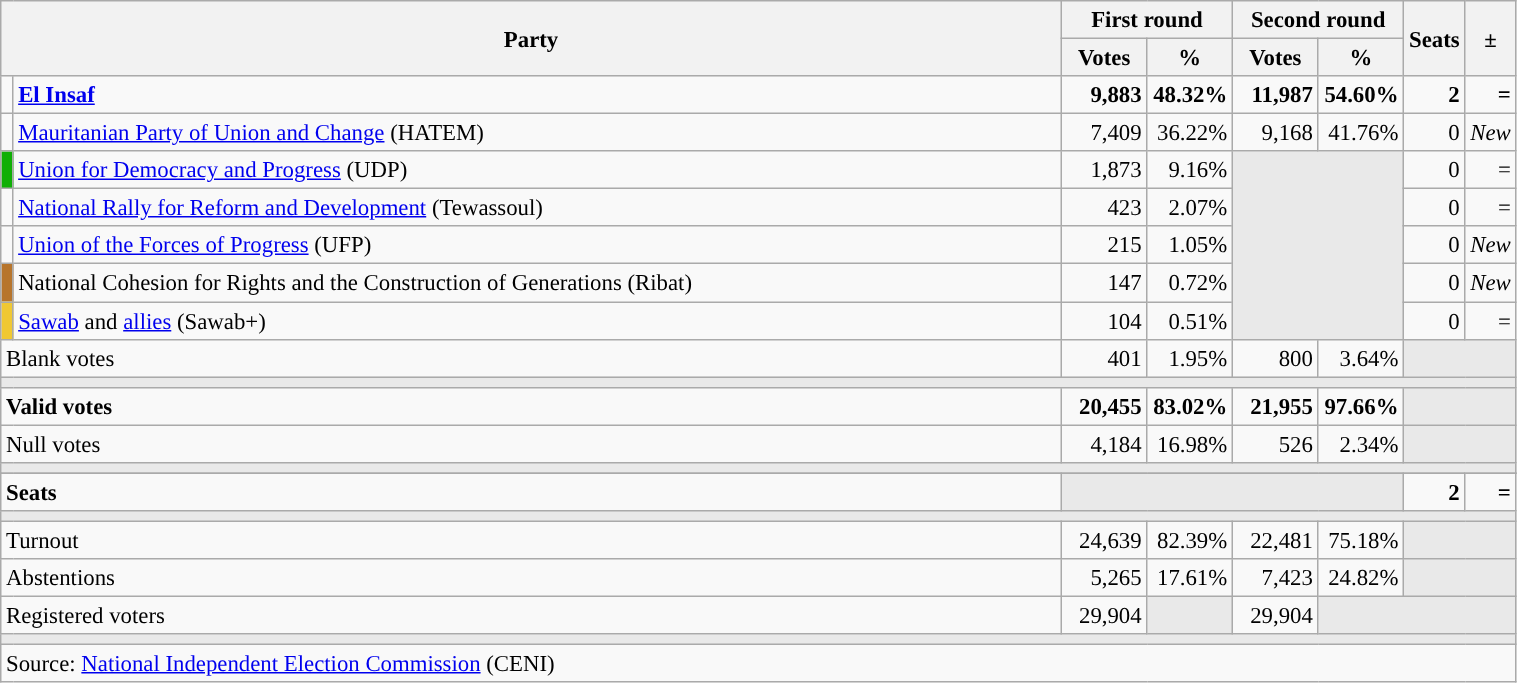<table class="wikitable" style="text-align:right;font-size:95%;">
<tr>
<th rowspan="2" colspan="2" width="700">Party</th>
<th colspan="2">First round</th>
<th colspan="2">Second round</th>
<th rowspan="2" width="25">Seats</th>
<th rowspan="2" width="20">±</th>
</tr>
<tr>
<th width="50">Votes</th>
<th width="50">%</th>
<th width="50">Votes</th>
<th width="50">%</th>
</tr>
<tr>
<td width="1" style="color:inherit;background:"></td>
<td style="text-align:left;"><strong><a href='#'>El Insaf</a></strong></td>
<td><strong>9,883</strong></td>
<td><strong>48.32%</strong></td>
<td><strong>11,987</strong></td>
<td><strong>54.60%</strong></td>
<td><strong>2</strong></td>
<td><strong>=</strong></td>
</tr>
<tr>
<td width="1" style="color:inherit;background:"></td>
<td style="text-align:left;"><a href='#'>Mauritanian Party of Union and Change</a> (HATEM)</td>
<td>7,409</td>
<td>36.22%</td>
<td>9,168</td>
<td>41.76%</td>
<td>0</td>
<td><em>New</em></td>
</tr>
<tr>
<td width="1" style="color:inherit;background:#0FAF05;"></td>
<td style="text-align:left;"><a href='#'>Union for Democracy and Progress</a> (UDP)</td>
<td>1,873</td>
<td>9.16%</td>
<td colspan="2" rowspan="5" style="background:#E9E9E9;"></td>
<td>0</td>
<td>=</td>
</tr>
<tr>
<td width="1" style="color:inherit;background:"></td>
<td style="text-align:left;"><a href='#'>National Rally for Reform and Development</a> (Tewassoul)</td>
<td>423</td>
<td>2.07%</td>
<td>0</td>
<td>=</td>
</tr>
<tr>
<td width="1" style="color:inherit;background:"></td>
<td style="text-align:left;"><a href='#'>Union of the Forces of Progress</a> (UFP)</td>
<td>215</td>
<td>1.05%</td>
<td>0</td>
<td><em>New</em></td>
</tr>
<tr>
<td width="1" style="color:inherit;background:#B7752C;"></td>
<td style="text-align:left;">National Cohesion for Rights and the Construction of Generations (Ribat)</td>
<td>147</td>
<td>0.72%</td>
<td>0</td>
<td><em>New</em></td>
</tr>
<tr>
<td width="1" style="color:inherit;background:#F0C832;"></td>
<td style="text-align:left;"><a href='#'>Sawab</a> and <a href='#'>allies</a> (Sawab+)</td>
<td>104</td>
<td>0.51%</td>
<td>0</td>
<td>=</td>
</tr>
<tr>
<td colspan="2" style="text-align:left;">Blank votes</td>
<td>401</td>
<td>1.95%</td>
<td>800</td>
<td>3.64%</td>
<td colspan="2" style="background:#E9E9E9;"></td>
</tr>
<tr>
<td colspan="8" style="background:#E9E9E9;"></td>
</tr>
<tr style="font-weight:bold;">
<td colspan="2" style="text-align:left;">Valid votes</td>
<td>20,455</td>
<td>83.02%</td>
<td>21,955</td>
<td>97.66%</td>
<td colspan="2" style="background:#E9E9E9;"></td>
</tr>
<tr>
<td colspan="2" style="text-align:left;">Null votes</td>
<td>4,184</td>
<td>16.98%</td>
<td>526</td>
<td>2.34%</td>
<td colspan="2" style="background:#E9E9E9;"></td>
</tr>
<tr>
<td colspan="8" style="background:#E9E9E9;"></td>
</tr>
<tr>
</tr>
<tr style="font-weight:bold;">
<td colspan="2" style="text-align:left;">Seats</td>
<td colspan="4" style="background:#E9E9E9;"></td>
<td>2</td>
<td>=</td>
</tr>
<tr>
<td colspan="8" style="background:#E9E9E9;"></td>
</tr>
<tr>
<td colspan="2" style="text-align:left;">Turnout</td>
<td>24,639</td>
<td>82.39%</td>
<td>22,481</td>
<td>75.18%</td>
<td colspan="2" style="background:#E9E9E9;"></td>
</tr>
<tr>
<td colspan="2" style="text-align:left;">Abstentions</td>
<td>5,265</td>
<td>17.61%</td>
<td>7,423</td>
<td>24.82%</td>
<td colspan="2" style="background:#E9E9E9;"></td>
</tr>
<tr>
<td colspan="2" style="text-align:left;">Registered voters</td>
<td>29,904</td>
<td style="color:inherit;background:#E9E9E9;"></td>
<td>29,904</td>
<td colspan="3" style="background:#E9E9E9;"></td>
</tr>
<tr>
<td colspan="8" style="background:#E9E9E9;"></td>
</tr>
<tr>
<td colspan="8" style="text-align:left;">Source: <a href='#'>National Independent Election Commission</a> (CENI)</td>
</tr>
</table>
